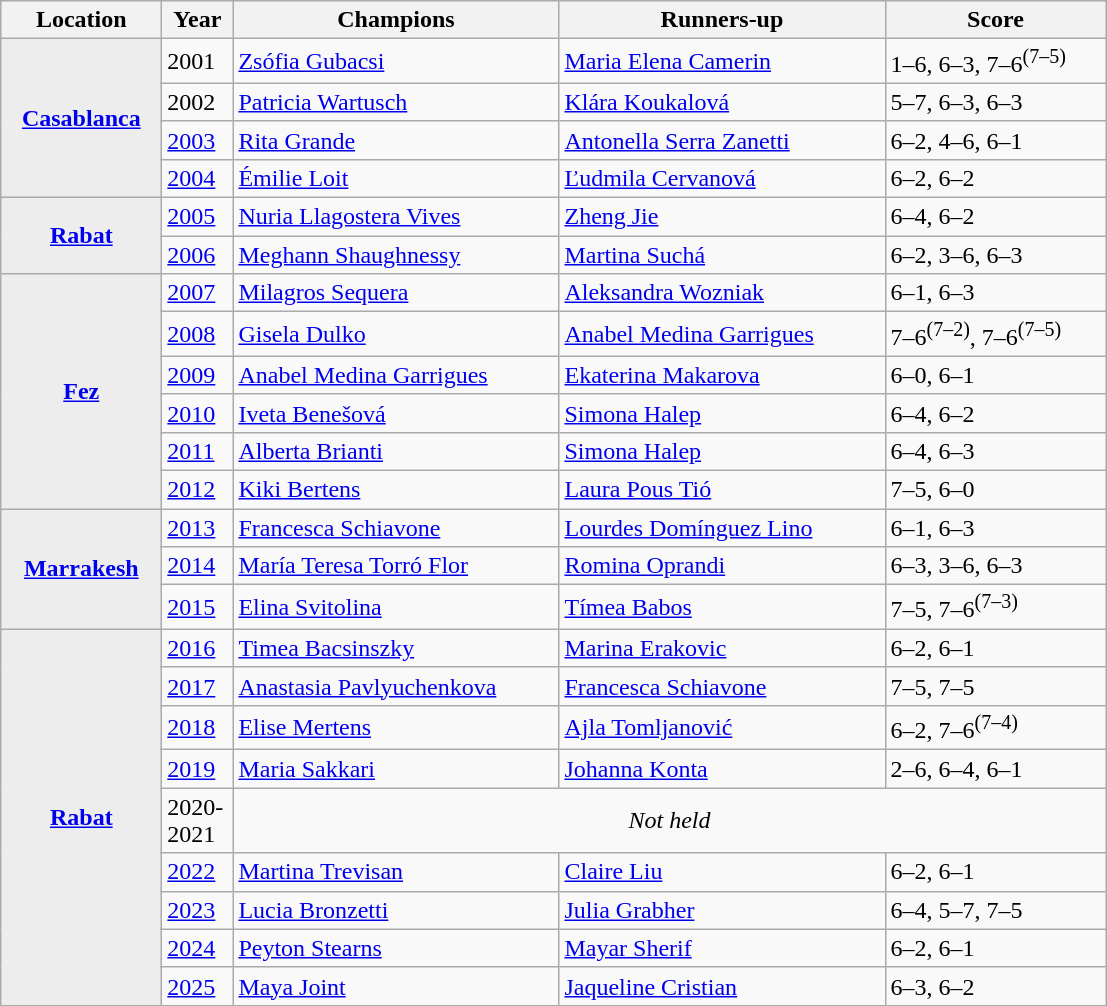<table class="wikitable">
<tr>
<th style="width:100px">Location</th>
<th style="width:40px">Year</th>
<th style="width:210px">Champions</th>
<th style="width:210px">Runners-up</th>
<th style="width:140px" class="unsortable">Score</th>
</tr>
<tr>
<th rowspan="4" style="background:#ededed"><a href='#'>Casablanca</a></th>
<td>2001</td>
<td> <a href='#'>Zsófia Gubacsi</a></td>
<td> <a href='#'>Maria Elena Camerin</a></td>
<td>1–6, 6–3, 7–6<sup>(7–5)</sup></td>
</tr>
<tr>
<td>2002</td>
<td> <a href='#'>Patricia Wartusch</a></td>
<td> <a href='#'>Klára Koukalová</a></td>
<td>5–7, 6–3, 6–3</td>
</tr>
<tr>
<td><a href='#'>2003</a></td>
<td> <a href='#'>Rita Grande</a></td>
<td> <a href='#'>Antonella Serra Zanetti</a></td>
<td>6–2, 4–6, 6–1 </td>
</tr>
<tr>
<td><a href='#'>2004</a></td>
<td> <a href='#'>Émilie Loit</a></td>
<td> <a href='#'>Ľudmila Cervanová</a></td>
<td>6–2, 6–2 </td>
</tr>
<tr>
<th rowspan="2" style="background:#ededed"><a href='#'>Rabat</a></th>
<td><a href='#'>2005</a></td>
<td> <a href='#'>Nuria Llagostera Vives</a></td>
<td> <a href='#'>Zheng Jie</a></td>
<td>6–4, 6–2</td>
</tr>
<tr>
<td><a href='#'>2006</a></td>
<td> <a href='#'>Meghann Shaughnessy</a></td>
<td> <a href='#'>Martina Suchá</a></td>
<td>6–2, 3–6, 6–3</td>
</tr>
<tr>
<th rowspan="6" style="background:#ededed"><a href='#'>Fez</a></th>
<td><a href='#'>2007</a></td>
<td> <a href='#'>Milagros Sequera</a></td>
<td> <a href='#'>Aleksandra Wozniak</a></td>
<td>6–1, 6–3</td>
</tr>
<tr>
<td><a href='#'>2008</a></td>
<td> <a href='#'>Gisela Dulko</a></td>
<td> <a href='#'>Anabel Medina Garrigues</a></td>
<td>7–6<sup>(7–2)</sup>, 7–6<sup>(7–5)</sup></td>
</tr>
<tr>
<td><a href='#'>2009</a></td>
<td> <a href='#'>Anabel Medina Garrigues</a></td>
<td> <a href='#'>Ekaterina Makarova</a></td>
<td>6–0, 6–1</td>
</tr>
<tr>
<td><a href='#'>2010</a></td>
<td> <a href='#'>Iveta Benešová</a></td>
<td> <a href='#'>Simona Halep</a></td>
<td>6–4, 6–2</td>
</tr>
<tr>
<td><a href='#'>2011</a></td>
<td> <a href='#'>Alberta Brianti</a></td>
<td> <a href='#'>Simona Halep</a></td>
<td>6–4, 6–3</td>
</tr>
<tr>
<td><a href='#'>2012</a></td>
<td> <a href='#'>Kiki Bertens</a></td>
<td> <a href='#'>Laura Pous Tió</a></td>
<td>7–5, 6–0</td>
</tr>
<tr>
<th rowspan="3" style="background:#ededed"><a href='#'>Marrakesh</a></th>
<td><a href='#'>2013</a></td>
<td> <a href='#'>Francesca Schiavone</a></td>
<td> <a href='#'>Lourdes Domínguez Lino</a></td>
<td>6–1, 6–3</td>
</tr>
<tr>
<td><a href='#'>2014</a></td>
<td> <a href='#'>María Teresa Torró Flor</a></td>
<td> <a href='#'>Romina Oprandi</a></td>
<td>6–3, 3–6, 6–3</td>
</tr>
<tr>
<td><a href='#'>2015</a></td>
<td> <a href='#'>Elina Svitolina</a></td>
<td> <a href='#'>Tímea Babos</a></td>
<td>7–5, 7–6<sup>(7–3)</sup></td>
</tr>
<tr>
<th rowspan="9" style="background:#ededed"><a href='#'>Rabat</a></th>
<td><a href='#'>2016</a></td>
<td> <a href='#'>Timea Bacsinszky</a></td>
<td> <a href='#'>Marina Erakovic</a></td>
<td>6–2, 6–1</td>
</tr>
<tr>
<td><a href='#'>2017</a></td>
<td> <a href='#'>Anastasia Pavlyuchenkova</a></td>
<td> <a href='#'>Francesca Schiavone</a></td>
<td>7–5, 7–5</td>
</tr>
<tr>
<td><a href='#'>2018</a></td>
<td> <a href='#'>Elise Mertens</a></td>
<td> <a href='#'>Ajla Tomljanović</a></td>
<td>6–2, 7–6<sup>(7–4)</sup></td>
</tr>
<tr>
<td><a href='#'>2019</a></td>
<td> <a href='#'>Maria Sakkari</a></td>
<td> <a href='#'>Johanna Konta</a></td>
<td>2–6, 6–4, 6–1</td>
</tr>
<tr>
<td style=background:>2020- <br>2021</td>
<td colspan=3 align=center style=background:><em>Not held</em></td>
</tr>
<tr>
<td><a href='#'>2022</a></td>
<td> <a href='#'>Martina Trevisan</a></td>
<td> <a href='#'>Claire Liu</a></td>
<td>6–2, 6–1</td>
</tr>
<tr>
<td><a href='#'>2023</a></td>
<td> <a href='#'>Lucia Bronzetti</a></td>
<td> <a href='#'>Julia Grabher</a></td>
<td>6–4, 5–7, 7–5</td>
</tr>
<tr>
<td><a href='#'>2024</a></td>
<td> <a href='#'>Peyton Stearns</a></td>
<td> <a href='#'>Mayar Sherif</a></td>
<td>6–2, 6–1</td>
</tr>
<tr>
<td><a href='#'>2025</a></td>
<td> <a href='#'>Maya Joint</a></td>
<td> <a href='#'>Jaqueline Cristian</a></td>
<td>6–3, 6–2</td>
</tr>
</table>
